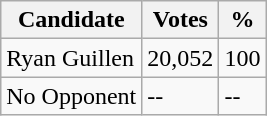<table class="wikitable">
<tr>
<th>Candidate</th>
<th>Votes</th>
<th>%</th>
</tr>
<tr>
<td>Ryan Guillen</td>
<td>20,052</td>
<td>100</td>
</tr>
<tr>
<td>No Opponent</td>
<td>--</td>
<td>--</td>
</tr>
</table>
